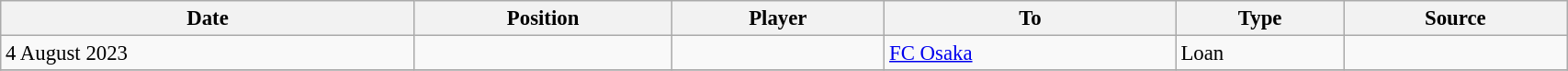<table class="wikitable sortable" style="width:90%; text-align:center; font-size:95%; text-align:left;">
<tr>
<th>Date</th>
<th>Position</th>
<th>Player</th>
<th>To</th>
<th>Type</th>
<th>Source</th>
</tr>
<tr>
<td>4 August 2023</td>
<td></td>
<td></td>
<td> <a href='#'>FC Osaka</a></td>
<td>Loan</td>
<td></td>
</tr>
<tr>
</tr>
</table>
